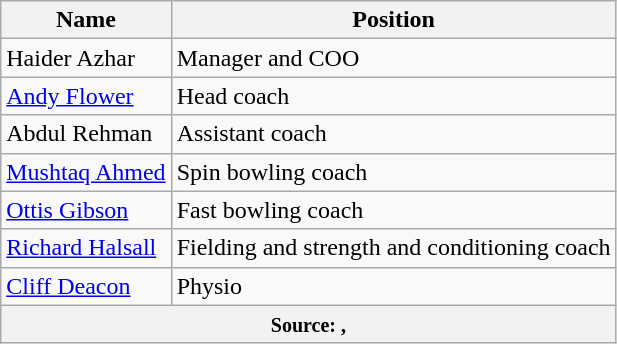<table class="wikitable sortable">
<tr>
<th>Name</th>
<th>Position</th>
</tr>
<tr>
<td>Haider Azhar</td>
<td>Manager and COO</td>
</tr>
<tr>
<td><a href='#'>Andy Flower</a></td>
<td>Head coach</td>
</tr>
<tr>
<td>Abdul Rehman</td>
<td>Assistant coach</td>
</tr>
<tr>
<td><a href='#'>Mushtaq Ahmed</a></td>
<td>Spin bowling coach</td>
</tr>
<tr>
<td><a href='#'>Ottis Gibson</a></td>
<td>Fast bowling coach</td>
</tr>
<tr>
<td><a href='#'>Richard Halsall</a></td>
<td>Fielding and strength and conditioning coach</td>
</tr>
<tr>
<td><a href='#'>Cliff Deacon</a></td>
<td>Physio</td>
</tr>
<tr>
<th colspan="2" style="text-align: center;"><small>Source: ,</small></th>
</tr>
</table>
